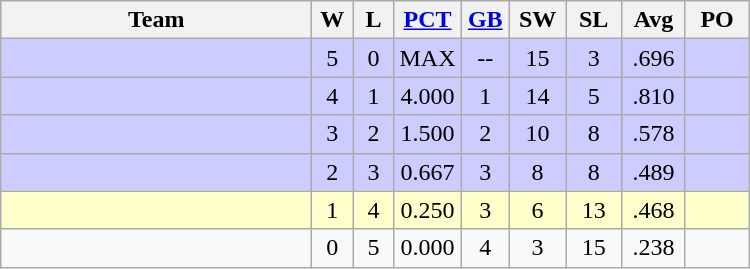<table class=wikitable style="text-align:center;">
<tr>
<th width=200px>Team</th>
<th width=20px>W</th>
<th width=20px>L</th>
<th width=35px><a href='#'>PCT</a></th>
<th width=25px><a href='#'>GB</a></th>
<th width=30px>SW</th>
<th width=30px>SL</th>
<th width=35px>Avg</th>
<th width=35px>PO</th>
</tr>
<tr bgcolor="#CCCCFF">
<td align=left></td>
<td>5</td>
<td>0</td>
<td>MAX</td>
<td>--</td>
<td>15</td>
<td>3</td>
<td>.696</td>
<td></td>
</tr>
<tr bgcolor="#CCCCFF">
<td align=left></td>
<td>4</td>
<td>1</td>
<td>4.000</td>
<td>1</td>
<td>14</td>
<td>5</td>
<td>.810</td>
<td></td>
</tr>
<tr bgcolor="#CCCCFF">
<td align=left></td>
<td>3</td>
<td>2</td>
<td>1.500</td>
<td>2</td>
<td>10</td>
<td>8</td>
<td>.578</td>
<td></td>
</tr>
<tr bgcolor="#CCCCFF">
<td align=left></td>
<td>2</td>
<td>3</td>
<td>0.667</td>
<td>3</td>
<td>8</td>
<td>8</td>
<td>.489</td>
<td></td>
</tr>
<tr bgcolor="#FFFFCC">
<td align=left></td>
<td>1</td>
<td>4</td>
<td>0.250</td>
<td>3</td>
<td>6</td>
<td>13</td>
<td>.468</td>
<td></td>
</tr>
<tr bgcolor=>
<td align=left></td>
<td>0</td>
<td>5</td>
<td>0.000</td>
<td>4</td>
<td>3</td>
<td>15</td>
<td>.238</td>
<td></td>
</tr>
</table>
